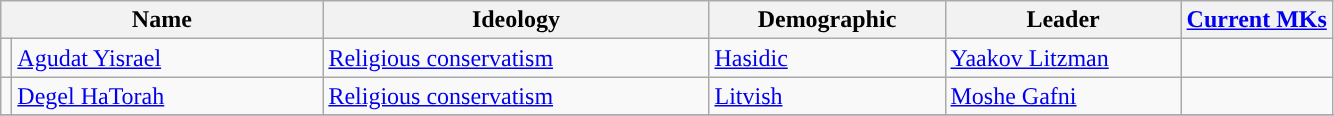<table class="wikitable">
<tr>
<th colspan=2>Name</th>
<th>Ideology</th>
<th>Demographic</th>
<th>Leader</th>
<th><a href='#'>Current MKs</a></th>
</tr>
<tr>
<td style="background:"></td>
<td style="width:200px"><a href='#'>Agudat Yisrael</a></td>
<td style="width:250px"><a href='#'>Religious conservatism</a></td>
<td style="width:100px"><a href='#'>Hasidic</a></td>
<td style="width:150px"><a href='#'>Yaakov Litzman</a></td>
<td></td>
</tr>
<tr>
<td style="background:"></td>
<td style="width:200px"><a href='#'>Degel HaTorah</a></td>
<td style="width:250px"><a href='#'>Religious conservatism</a></td>
<td style="width:150px"><a href='#'>Litvish</a></td>
<td style="width:150px"><a href='#'>Moshe Gafni</a></td>
<td></td>
</tr>
<tr>
</tr>
</table>
